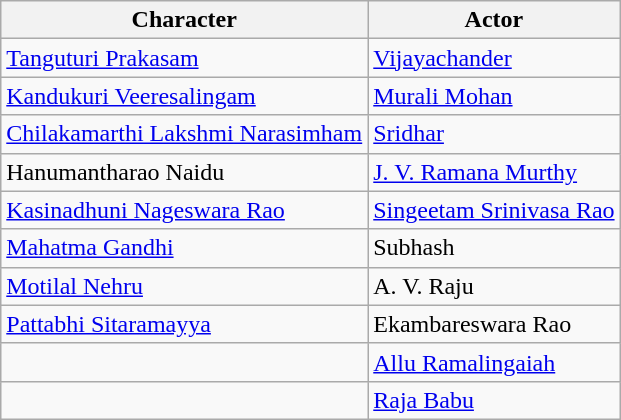<table class="wikitable">
<tr>
<th>Character</th>
<th>Actor</th>
</tr>
<tr>
<td><a href='#'>Tanguturi Prakasam</a></td>
<td><a href='#'>Vijayachander</a></td>
</tr>
<tr>
<td><a href='#'>Kandukuri Veeresalingam</a></td>
<td><a href='#'>Murali Mohan</a></td>
</tr>
<tr>
<td><a href='#'>Chilakamarthi Lakshmi Narasimham</a></td>
<td><a href='#'>Sridhar</a></td>
</tr>
<tr>
<td>Hanumantharao Naidu</td>
<td><a href='#'>J. V. Ramana Murthy</a></td>
</tr>
<tr>
<td><a href='#'>Kasinadhuni Nageswara Rao</a></td>
<td><a href='#'>Singeetam Srinivasa Rao</a></td>
</tr>
<tr>
<td><a href='#'>Mahatma Gandhi</a></td>
<td>Subhash</td>
</tr>
<tr>
<td><a href='#'>Motilal Nehru</a></td>
<td>A. V. Raju</td>
</tr>
<tr>
<td><a href='#'>Pattabhi Sitaramayya</a></td>
<td>Ekambareswara Rao</td>
</tr>
<tr>
<td></td>
<td><a href='#'>Allu Ramalingaiah</a></td>
</tr>
<tr>
<td></td>
<td><a href='#'>Raja Babu</a></td>
</tr>
</table>
